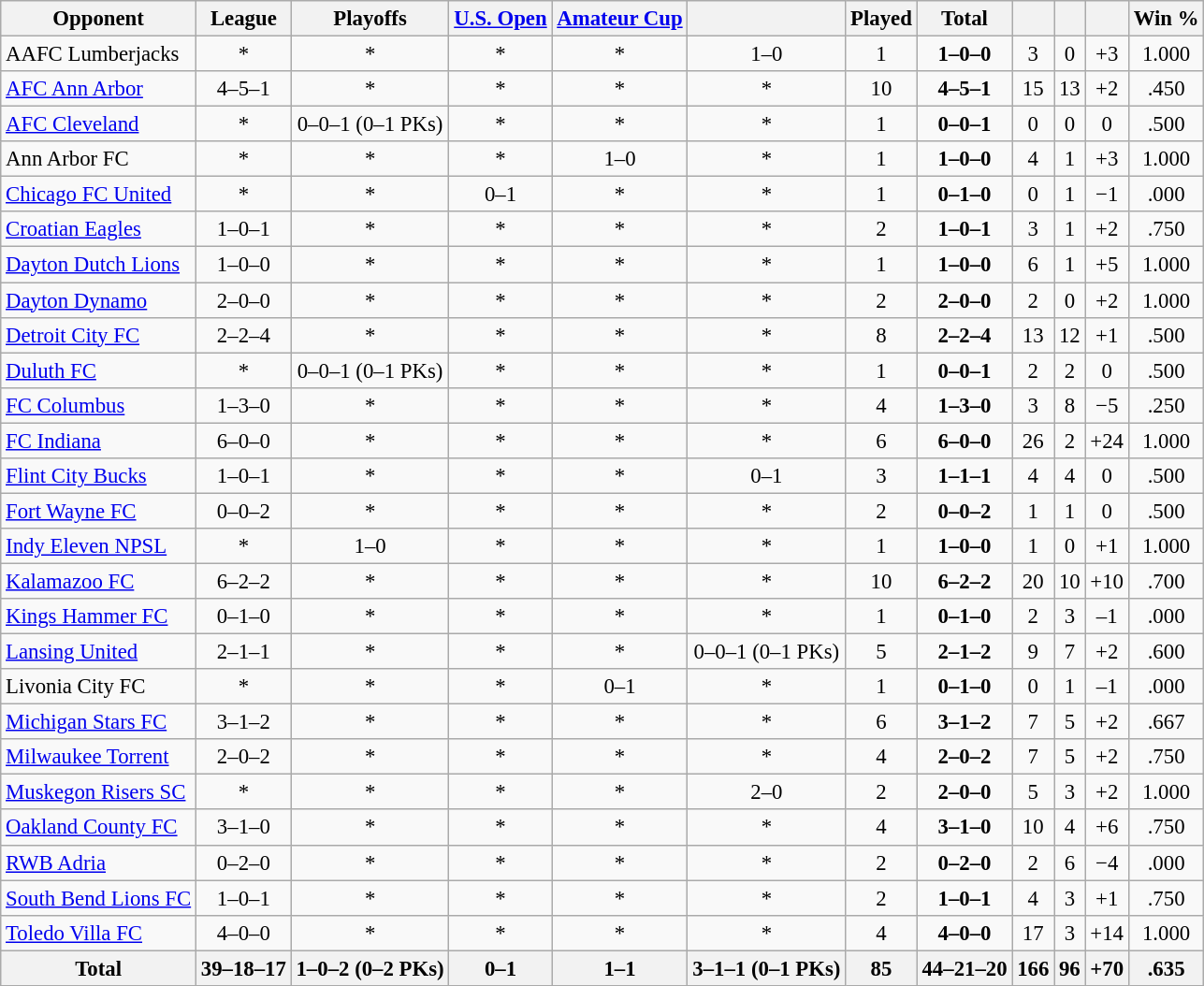<table class="sortable wikitable" style="text-align: center; font-size:95%;">
<tr>
<th>Opponent</th>
<th>League</th>
<th>Playoffs</th>
<th><a href='#'>U.S. Open</a></th>
<th><a href='#'>Amateur Cup</a></th>
<th></th>
<th>Played</th>
<th>Total</th>
<th></th>
<th></th>
<th></th>
<th>Win %</th>
</tr>
<tr>
<td style="text-align: left;"> AAFC Lumberjacks</td>
<td>*</td>
<td>*</td>
<td>*</td>
<td>*</td>
<td>1–0</td>
<td>1</td>
<td><strong>1–0–0</strong></td>
<td>3</td>
<td>0</td>
<td>+3</td>
<td>1.000</td>
</tr>
<tr>
<td style="text-align: left;"> <a href='#'>AFC Ann Arbor</a></td>
<td>4–5–1</td>
<td>*</td>
<td>*</td>
<td>*</td>
<td>*</td>
<td>10</td>
<td><strong>4–5–1</strong></td>
<td>15</td>
<td>13</td>
<td>+2</td>
<td>.450</td>
</tr>
<tr>
<td style="text-align: left;"> <a href='#'>AFC Cleveland</a></td>
<td>*</td>
<td>0–0–1 (0–1 PKs)</td>
<td>*</td>
<td>*</td>
<td>*</td>
<td>1</td>
<td><strong>0–0–1</strong></td>
<td>0</td>
<td>0</td>
<td>0</td>
<td>.500</td>
</tr>
<tr>
<td style="text-align: left;"> Ann Arbor FC</td>
<td>*</td>
<td>*</td>
<td>*</td>
<td>1–0</td>
<td>*</td>
<td>1</td>
<td><strong>1–0–0</strong></td>
<td>4</td>
<td>1</td>
<td>+3</td>
<td>1.000</td>
</tr>
<tr>
<td style="text-align: left;"> <a href='#'>Chicago FC United</a></td>
<td>*</td>
<td>*</td>
<td>0–1</td>
<td>*</td>
<td>*</td>
<td>1</td>
<td><strong>0–1–0</strong></td>
<td>0</td>
<td>1</td>
<td>−1</td>
<td>.000</td>
</tr>
<tr>
<td style="text-align: left;"> <a href='#'>Croatian Eagles</a></td>
<td>1–0–1</td>
<td>*</td>
<td>*</td>
<td>*</td>
<td>*</td>
<td>2</td>
<td><strong>1–0–1</strong></td>
<td>3</td>
<td>1</td>
<td>+2</td>
<td>.750</td>
</tr>
<tr>
<td style="text-align: left;"> <a href='#'>Dayton Dutch Lions</a></td>
<td>1–0–0</td>
<td>*</td>
<td>*</td>
<td>*</td>
<td>*</td>
<td>1</td>
<td><strong>1–0–0</strong></td>
<td>6</td>
<td>1</td>
<td>+5</td>
<td>1.000</td>
</tr>
<tr>
<td style="text-align: left;"> <a href='#'>Dayton Dynamo</a></td>
<td>2–0–0</td>
<td>*</td>
<td>*</td>
<td>*</td>
<td>*</td>
<td>2</td>
<td><strong>2–0–0</strong></td>
<td>2</td>
<td>0</td>
<td>+2</td>
<td>1.000</td>
</tr>
<tr>
<td style="text-align: left;"> <a href='#'>Detroit City FC</a></td>
<td>2–2–4</td>
<td>*</td>
<td>*</td>
<td>*</td>
<td>*</td>
<td>8</td>
<td><strong>2–2–4</strong></td>
<td>13</td>
<td>12</td>
<td>+1</td>
<td>.500</td>
</tr>
<tr>
<td style="text-align: left;"> <a href='#'>Duluth FC</a></td>
<td>*</td>
<td>0–0–1 (0–1 PKs)</td>
<td>*</td>
<td>*</td>
<td>*</td>
<td>1</td>
<td><strong>0–0–1</strong></td>
<td>2</td>
<td>2</td>
<td>0</td>
<td>.500</td>
</tr>
<tr>
<td style="text-align: left;"> <a href='#'>FC Columbus</a></td>
<td>1–3–0</td>
<td>*</td>
<td>*</td>
<td>*</td>
<td>*</td>
<td>4</td>
<td><strong>1–3–0</strong></td>
<td>3</td>
<td>8</td>
<td>−5</td>
<td>.250</td>
</tr>
<tr>
<td style="text-align: left;"> <a href='#'>FC Indiana</a></td>
<td>6–0–0</td>
<td>*</td>
<td>*</td>
<td>*</td>
<td>*</td>
<td>6</td>
<td><strong>6–0–0</strong></td>
<td>26</td>
<td>2</td>
<td>+24</td>
<td>1.000</td>
</tr>
<tr>
<td style="text-align: left;"> <a href='#'>Flint City Bucks</a></td>
<td>1–0–1</td>
<td>*</td>
<td>*</td>
<td>*</td>
<td>0–1</td>
<td>3</td>
<td><strong>1–1–1</strong></td>
<td>4</td>
<td>4</td>
<td>0</td>
<td>.500</td>
</tr>
<tr>
<td style="text-align: left;"> <a href='#'>Fort Wayne FC</a></td>
<td>0–0–2</td>
<td>*</td>
<td>*</td>
<td>*</td>
<td>*</td>
<td>2</td>
<td><strong>0–0–2</strong></td>
<td>1</td>
<td>1</td>
<td>0</td>
<td>.500</td>
</tr>
<tr>
<td style="text-align: left;"> <a href='#'>Indy Eleven NPSL</a></td>
<td>*</td>
<td>1–0</td>
<td>*</td>
<td>*</td>
<td>*</td>
<td>1</td>
<td><strong>1–0–0</strong></td>
<td>1</td>
<td>0</td>
<td>+1</td>
<td>1.000</td>
</tr>
<tr>
<td style="text-align: left;"> <a href='#'>Kalamazoo FC</a></td>
<td>6–2–2</td>
<td>*</td>
<td>*</td>
<td>*</td>
<td>*</td>
<td>10</td>
<td><strong>6–2–2</strong></td>
<td>20</td>
<td>10</td>
<td>+10</td>
<td>.700</td>
</tr>
<tr>
<td style="text-align: left;"> <a href='#'>Kings Hammer FC</a></td>
<td>0–1–0</td>
<td>*</td>
<td>*</td>
<td>*</td>
<td>*</td>
<td>1</td>
<td><strong>0–1–0</strong></td>
<td>2</td>
<td>3</td>
<td>–1</td>
<td>.000</td>
</tr>
<tr>
<td style="text-align: left;"> <a href='#'>Lansing United</a></td>
<td>2–1–1</td>
<td>*</td>
<td>*</td>
<td>*</td>
<td>0–0–1 (0–1 PKs)</td>
<td>5</td>
<td><strong>2–1–2</strong></td>
<td>9</td>
<td>7</td>
<td>+2</td>
<td>.600</td>
</tr>
<tr>
<td style="text-align: left;"> Livonia City FC</td>
<td>*</td>
<td>*</td>
<td>*</td>
<td>0–1 </td>
<td>*</td>
<td>1</td>
<td><strong>0–1–0</strong></td>
<td>0</td>
<td>1</td>
<td>–1</td>
<td>.000</td>
</tr>
<tr>
<td style="text-align: left;"> <a href='#'>Michigan Stars FC</a></td>
<td>3–1–2</td>
<td>*</td>
<td>*</td>
<td>*</td>
<td>*</td>
<td>6</td>
<td><strong>3–1–2</strong></td>
<td>7</td>
<td>5</td>
<td>+2</td>
<td>.667</td>
</tr>
<tr>
<td style="text-align: left;"> <a href='#'>Milwaukee Torrent</a></td>
<td>2–0–2</td>
<td>*</td>
<td>*</td>
<td>*</td>
<td>*</td>
<td>4</td>
<td><strong>2–0–2</strong></td>
<td>7</td>
<td>5</td>
<td>+2</td>
<td>.750</td>
</tr>
<tr>
<td style="text-align: left;"> <a href='#'>Muskegon Risers SC</a></td>
<td>*</td>
<td>*</td>
<td>*</td>
<td>*</td>
<td>2–0</td>
<td>2</td>
<td><strong>2–0–0</strong></td>
<td>5</td>
<td>3</td>
<td>+2</td>
<td>1.000</td>
</tr>
<tr>
<td style="text-align: left;"> <a href='#'>Oakland County FC</a></td>
<td>3–1–0</td>
<td>*</td>
<td>*</td>
<td>*</td>
<td>*</td>
<td>4</td>
<td><strong>3–1–0</strong></td>
<td>10</td>
<td>4</td>
<td>+6</td>
<td>.750</td>
</tr>
<tr>
<td style="text-align: left;"> <a href='#'>RWB Adria</a></td>
<td>0–2–0</td>
<td>*</td>
<td>*</td>
<td>*</td>
<td>*</td>
<td>2</td>
<td><strong>0–2–0</strong></td>
<td>2</td>
<td>6</td>
<td>−4</td>
<td>.000</td>
</tr>
<tr>
<td style="text-align: left;"> <a href='#'>South Bend Lions FC</a></td>
<td>1–0–1</td>
<td>*</td>
<td>*</td>
<td>*</td>
<td>*</td>
<td>2</td>
<td><strong>1–0–1</strong></td>
<td>4</td>
<td>3</td>
<td>+1</td>
<td>.750</td>
</tr>
<tr>
<td style="text-align: left;"> <a href='#'>Toledo Villa FC</a></td>
<td>4–0–0</td>
<td>*</td>
<td>*</td>
<td>*</td>
<td>*</td>
<td>4</td>
<td><strong>4–0–0</strong></td>
<td>17</td>
<td>3</td>
<td>+14</td>
<td>1.000</td>
</tr>
<tr>
<th><strong>Total</strong></th>
<th>39–18–17</th>
<th>1–0–2 (0–2 PKs)</th>
<th>0–1</th>
<th>1–1</th>
<th>3–1–1 (0–1 PKs)</th>
<th>85</th>
<th><strong>44–21–20</strong></th>
<th>166</th>
<th>96</th>
<th>+70</th>
<th>.635</th>
</tr>
</table>
